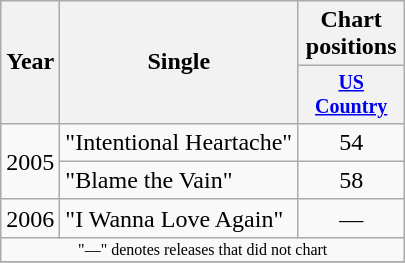<table class="wikitable" style="text-align:center;">
<tr>
<th rowspan="2">Year</th>
<th rowspan="2">Single</th>
<th colspan="1">Chart positions</th>
</tr>
<tr style="font-size:smaller;">
<th width="65"><a href='#'>US Country</a></th>
</tr>
<tr>
<td rowspan="2">2005</td>
<td align="left">"Intentional Heartache"</td>
<td>54</td>
</tr>
<tr>
<td align="left">"Blame the Vain"</td>
<td>58</td>
</tr>
<tr>
<td>2006</td>
<td align="left">"I Wanna Love Again"</td>
<td>—</td>
</tr>
<tr>
<td colspan="5" style="font-size:8pt">"—" denotes releases that did not chart</td>
</tr>
<tr>
</tr>
</table>
